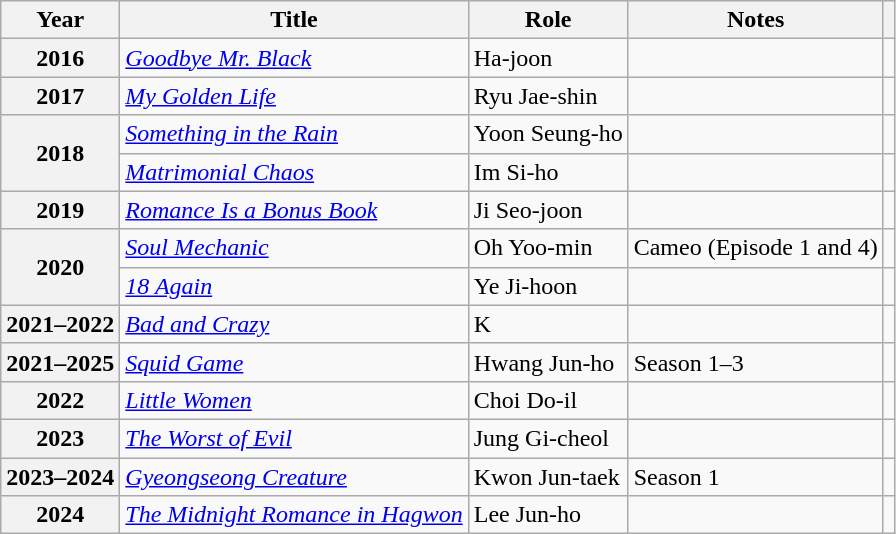<table class="wikitable sortable plainrowheaders">
<tr>
<th scope="col">Year</th>
<th scope="col">Title</th>
<th scope="col">Role</th>
<th scope="col">Notes</th>
<th scope="col" class="unsortable"></th>
</tr>
<tr>
<th scope="row">2016</th>
<td><em><a href='#'>Goodbye Mr. Black</a></em></td>
<td>Ha-joon</td>
<td></td>
<td></td>
</tr>
<tr>
<th scope="row">2017</th>
<td><em><a href='#'>My Golden Life</a></em></td>
<td>Ryu Jae-shin</td>
<td></td>
<td></td>
</tr>
<tr>
<th scope="row"  rowspan=2>2018</th>
<td><em><a href='#'>Something in the Rain</a></em></td>
<td>Yoon Seung-ho</td>
<td></td>
<td></td>
</tr>
<tr>
<td><em><a href='#'>Matrimonial Chaos</a></em></td>
<td>Im Si-ho</td>
<td></td>
<td></td>
</tr>
<tr>
<th scope="row">2019</th>
<td><em><a href='#'>Romance Is a Bonus Book</a></em></td>
<td>Ji Seo-joon</td>
<td></td>
<td></td>
</tr>
<tr>
<th scope="row"  rowspan=2>2020</th>
<td><em><a href='#'>Soul Mechanic</a></em></td>
<td>Oh Yoo-min</td>
<td>Cameo (Episode 1 and 4)</td>
<td></td>
</tr>
<tr>
<td><em><a href='#'>18 Again</a></em></td>
<td>Ye Ji-hoon</td>
<td></td>
<td></td>
</tr>
<tr>
<th scope="row">2021–2022</th>
<td><em><a href='#'>Bad and Crazy</a></em></td>
<td>K</td>
<td></td>
<td></td>
</tr>
<tr>
<th scope="row">2021–2025</th>
<td><em><a href='#'>Squid Game</a></em></td>
<td>Hwang Jun-ho</td>
<td>Season 1–3</td>
<td></td>
</tr>
<tr>
<th scope="row">2022</th>
<td><em><a href='#'>Little Women</a></em></td>
<td>Choi Do-il</td>
<td></td>
<td></td>
</tr>
<tr>
<th scope="row">2023</th>
<td><em><a href='#'>The Worst of Evil</a></em></td>
<td>Jung Gi-cheol</td>
<td></td>
<td></td>
</tr>
<tr>
<th scope="row">2023–2024</th>
<td><em><a href='#'>Gyeongseong Creature</a></em></td>
<td>Kwon Jun-taek</td>
<td>Season 1</td>
<td></td>
</tr>
<tr>
<th scope="row">2024</th>
<td><em><a href='#'>The Midnight Romance in Hagwon</a></em></td>
<td>Lee Jun-ho</td>
<td></td>
<td></td>
</tr>
</table>
